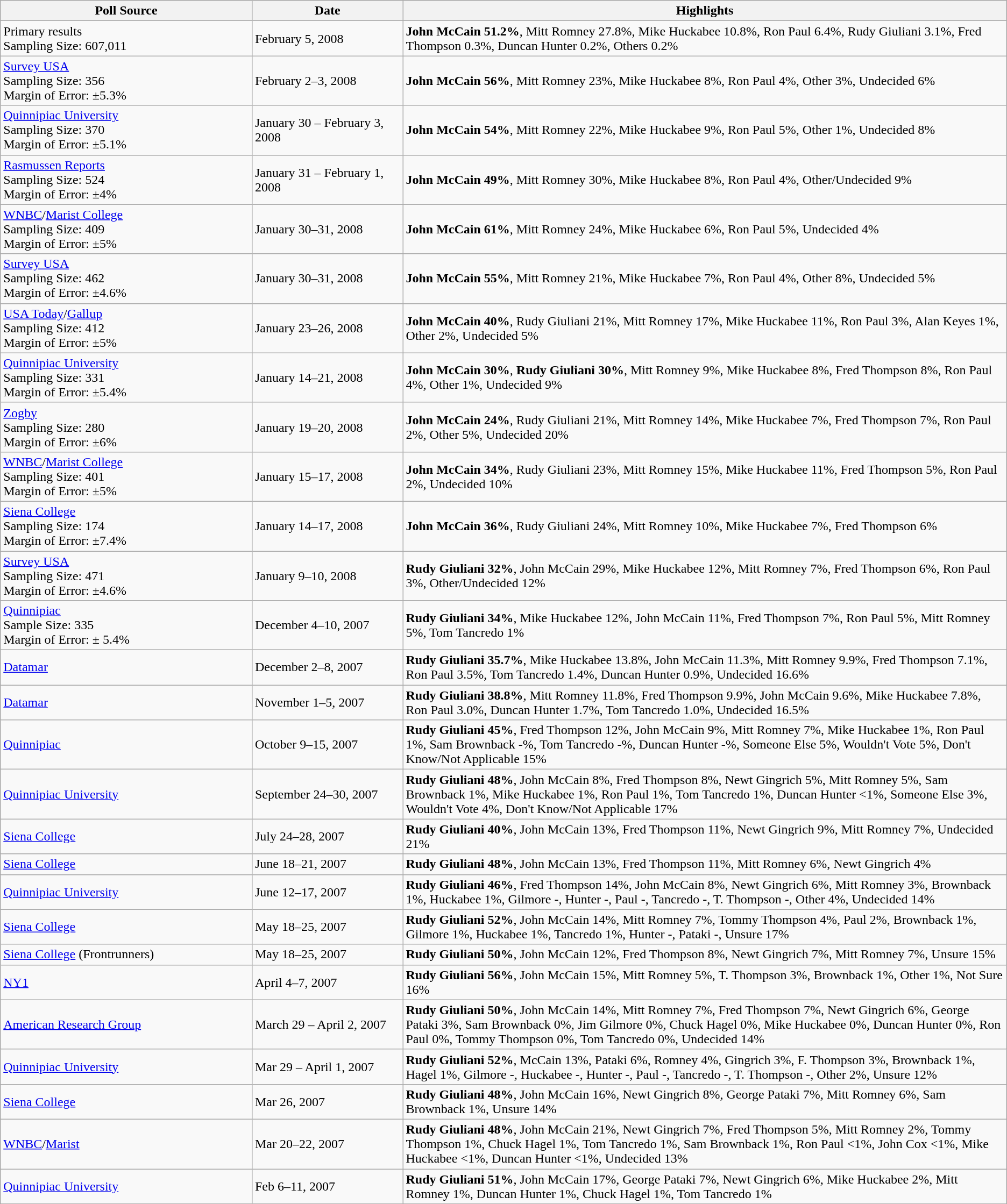<table class="wikitable sortable">
<tr>
<th width="25%">Poll Source</th>
<th width="15%">Date</th>
<th width="60%">Highlights</th>
</tr>
<tr>
<td>Primary results<br>Sampling Size: 607,011<br></td>
<td>February 5, 2008</td>
<td><strong>John McCain 51.2%</strong>, Mitt Romney 27.8%, Mike Huckabee 10.8%, Ron Paul 6.4%, Rudy Giuliani 3.1%, Fred Thompson 0.3%, Duncan Hunter 0.2%, Others 0.2%</td>
</tr>
<tr>
<td><a href='#'>Survey USA</a><br>Sampling Size: 356<br>
Margin of Error: ±5.3%</td>
<td>February 2–3, 2008</td>
<td><strong>John McCain 56%</strong>, Mitt Romney 23%, Mike Huckabee 8%, Ron Paul 4%, Other 3%, Undecided 6%</td>
</tr>
<tr>
<td><a href='#'>Quinnipiac University</a><br>Sampling Size: 370<br>
Margin of Error: ±5.1%</td>
<td>January 30 – February 3, 2008</td>
<td><strong>John McCain 54%</strong>, Mitt Romney 22%, Mike Huckabee 9%, Ron Paul 5%, Other 1%, Undecided 8%</td>
</tr>
<tr>
<td><a href='#'>Rasmussen Reports</a><br>Sampling Size: 524<br>
Margin of Error: ±4%</td>
<td>January 31 – February 1, 2008</td>
<td><strong>John McCain 49%</strong>, Mitt Romney 30%, Mike Huckabee 8%, Ron Paul 4%, Other/Undecided 9%</td>
</tr>
<tr>
<td><a href='#'>WNBC</a>/<a href='#'>Marist College</a><br>Sampling Size: 409<br>
Margin of Error: ±5%</td>
<td>January 30–31, 2008</td>
<td><strong>John McCain 61%</strong>, Mitt Romney 24%, Mike Huckabee 6%, Ron Paul 5%, Undecided 4%</td>
</tr>
<tr>
<td><a href='#'>Survey USA</a><br>Sampling Size: 462<br>
Margin of Error: ±4.6%</td>
<td>January 30–31, 2008</td>
<td><strong>John McCain 55%</strong>, Mitt Romney 21%, Mike Huckabee 7%, Ron Paul 4%, Other 8%, Undecided 5%</td>
</tr>
<tr>
<td><a href='#'>USA Today</a>/<a href='#'>Gallup</a><br>Sampling Size: 412<br>
Margin of Error: ±5%</td>
<td>January 23–26, 2008</td>
<td><strong>John McCain 40%</strong>, Rudy Giuliani 21%, Mitt Romney 17%, Mike Huckabee 11%, Ron Paul 3%, Alan Keyes 1%, Other 2%, Undecided 5%</td>
</tr>
<tr>
<td><a href='#'>Quinnipiac University</a><br>Sampling Size: 331<br>
Margin of Error: ±5.4%</td>
<td>January 14–21, 2008</td>
<td><strong>John McCain 30%</strong>, <strong>Rudy Giuliani 30%</strong>, Mitt Romney 9%, Mike Huckabee 8%, Fred Thompson 8%, Ron Paul 4%, Other 1%, Undecided 9%</td>
</tr>
<tr>
<td><a href='#'>Zogby</a><br>Sampling Size: 280<br>
Margin of Error: ±6%</td>
<td>January 19–20, 2008</td>
<td><strong>John McCain 24%</strong>, Rudy Giuliani 21%, Mitt Romney 14%, Mike Huckabee 7%, Fred Thompson 7%, Ron Paul 2%, Other 5%, Undecided 20%</td>
</tr>
<tr>
<td><a href='#'>WNBC</a>/<a href='#'>Marist College</a><br>Sampling Size: 401<br>
Margin of Error: ±5%</td>
<td>January 15–17, 2008</td>
<td><strong>John McCain 34%</strong>, Rudy Giuliani 23%, Mitt Romney 15%, Mike Huckabee 11%, Fred Thompson 5%, Ron Paul 2%, Undecided 10%</td>
</tr>
<tr>
<td><a href='#'>Siena College</a><br>Sampling Size: 174<br>
Margin of Error: ±7.4%</td>
<td>January 14–17, 2008</td>
<td><strong>John McCain 36%</strong>, Rudy Giuliani 24%, Mitt Romney 10%, Mike Huckabee 7%, Fred Thompson 6%</td>
</tr>
<tr>
<td><a href='#'>Survey USA</a><br>Sampling Size: 471<br>
Margin of Error: ±4.6%</td>
<td>January 9–10, 2008</td>
<td><strong>Rudy Giuliani 32%</strong>, John McCain 29%, Mike Huckabee 12%, Mitt Romney 7%, Fred Thompson 6%, Ron Paul 3%, Other/Undecided 12%</td>
</tr>
<tr>
<td><a href='#'>Quinnipiac</a><br>Sample Size: 335<br>
Margin of Error: ± 5.4%</td>
<td>December 4–10, 2007</td>
<td><strong>Rudy Giuliani 34%</strong>, Mike Huckabee 12%, John McCain 11%, Fred Thompson 7%,  Ron Paul 5%, Mitt Romney 5%, Tom Tancredo 1%</td>
</tr>
<tr>
<td><a href='#'>Datamar</a></td>
<td>December 2–8, 2007</td>
<td><strong>Rudy Giuliani 35.7%</strong>, Mike Huckabee 13.8%, John McCain 11.3%, Mitt Romney 9.9%, Fred Thompson 7.1%, Ron Paul 3.5%, Tom Tancredo 1.4%, Duncan Hunter 0.9%, Undecided 16.6%</td>
</tr>
<tr>
<td><a href='#'>Datamar</a></td>
<td>November 1–5, 2007</td>
<td><strong>Rudy Giuliani 38.8%</strong>, Mitt Romney 11.8%, Fred Thompson 9.9%, John McCain 9.6%, Mike Huckabee 7.8%, Ron Paul 3.0%, Duncan Hunter 1.7%, Tom Tancredo 1.0%, Undecided 16.5%</td>
</tr>
<tr>
<td><a href='#'>Quinnipiac</a></td>
<td>October 9–15, 2007</td>
<td><strong>Rudy Giuliani 45%</strong>, Fred Thompson 12%, John McCain 9%, Mitt Romney 7%, Mike Huckabee 1%, Ron Paul 1%, Sam Brownback -%, Tom Tancredo -%, Duncan Hunter -%, Someone Else 5%, Wouldn't Vote 5%, Don't Know/Not Applicable 15%</td>
</tr>
<tr>
<td><a href='#'>Quinnipiac University</a></td>
<td>September 24–30, 2007</td>
<td><strong>Rudy Giuliani 48%</strong>, John McCain 8%, Fred Thompson 8%, Newt Gingrich 5%, Mitt Romney 5%, Sam Brownback 1%, Mike Huckabee 1%, Ron Paul 1%, Tom Tancredo 1%, Duncan Hunter <1%, Someone Else 3%, Wouldn't Vote 4%, Don't Know/Not Applicable 17%</td>
</tr>
<tr>
<td><a href='#'>Siena College</a></td>
<td>July 24–28, 2007</td>
<td><strong>Rudy Giuliani 40%</strong>, John McCain 13%, Fred Thompson 11%, Newt Gingrich 9%, Mitt Romney 7%, Undecided 21%</td>
</tr>
<tr>
<td><a href='#'>Siena College</a></td>
<td>June 18–21, 2007</td>
<td><strong>Rudy Giuliani 48%</strong>, John McCain 13%, Fred Thompson 11%, Mitt Romney 6%, Newt Gingrich 4%</td>
</tr>
<tr>
<td><a href='#'>Quinnipiac University</a></td>
<td>June 12–17, 2007</td>
<td><strong>Rudy Giuliani 46%</strong>, Fred Thompson 14%, John McCain 8%, Newt Gingrich 6%, Mitt Romney 3%, Brownback 1%, Huckabee 1%, Gilmore -, Hunter -, Paul -, Tancredo -, T. Thompson -, Other 4%, Undecided 14%</td>
</tr>
<tr>
<td><a href='#'>Siena College</a></td>
<td>May 18–25, 2007</td>
<td><strong>Rudy Giuliani 52%</strong>, John McCain 14%, Mitt Romney 7%, Tommy Thompson 4%, Paul 2%, Brownback 1%, Gilmore 1%, Huckabee 1%, Tancredo 1%, Hunter -, Pataki -, Unsure 17%</td>
</tr>
<tr>
<td><a href='#'>Siena College</a> (Frontrunners)</td>
<td>May 18–25, 2007</td>
<td><strong>Rudy Giuliani 50%</strong>, John McCain 12%, Fred Thompson 8%, Newt Gingrich 7%, Mitt Romney 7%, Unsure 15%</td>
</tr>
<tr>
<td><a href='#'>NY1</a></td>
<td>April 4–7, 2007</td>
<td><strong>Rudy Giuliani 56%</strong>, John McCain 15%, Mitt Romney 5%, T. Thompson 3%, Brownback 1%, Other 1%, Not Sure 16%</td>
</tr>
<tr>
<td><a href='#'>American Research Group</a></td>
<td>March 29 – April 2, 2007</td>
<td><strong>Rudy Giuliani 50%</strong>, John McCain 14%, Mitt Romney 7%, Fred Thompson 7%, Newt Gingrich 6%, George Pataki 3%, Sam Brownback 0%, Jim Gilmore 0%, Chuck Hagel 0%, Mike Huckabee 0%, Duncan Hunter 0%, Ron Paul 0%, Tommy Thompson 0%, Tom Tancredo 0%, Undecided 14%</td>
</tr>
<tr>
<td><a href='#'>Quinnipiac University</a></td>
<td>Mar 29 – April 1, 2007</td>
<td><strong>Rudy Giuliani 52%</strong>, McCain 13%, Pataki 6%, Romney 4%, Gingrich 3%, F. Thompson 3%, Brownback 1%, Hagel 1%, Gilmore -, Huckabee -, Hunter -, Paul -, Tancredo -, T. Thompson -, Other 2%, Unsure 12%</td>
</tr>
<tr>
<td><a href='#'>Siena College</a></td>
<td>Mar 26, 2007</td>
<td><strong>Rudy Giuliani 48%</strong>, John McCain 16%, Newt Gingrich 8%, George Pataki 7%, Mitt Romney 6%, Sam Brownback 1%, Unsure 14%</td>
</tr>
<tr>
<td><a href='#'>WNBC</a>/<a href='#'>Marist</a></td>
<td>Mar 20–22, 2007</td>
<td><strong>Rudy Giuliani 48%</strong>, John McCain 21%, Newt Gingrich 7%, Fred Thompson 5%, Mitt Romney 2%, Tommy Thompson 1%, Chuck Hagel 1%, Tom Tancredo 1%, Sam Brownback 1%, Ron Paul <1%, John Cox <1%, Mike Huckabee <1%, Duncan Hunter <1%, Undecided 13%</td>
</tr>
<tr>
<td><a href='#'>Quinnipiac University</a></td>
<td>Feb 6–11, 2007</td>
<td><strong>Rudy Giuliani 51%</strong>, John McCain 17%, George Pataki 7%, Newt Gingrich 6%, Mike Huckabee 2%, Mitt Romney 1%, Duncan Hunter 1%, Chuck Hagel 1%, Tom Tancredo 1%</td>
</tr>
</table>
